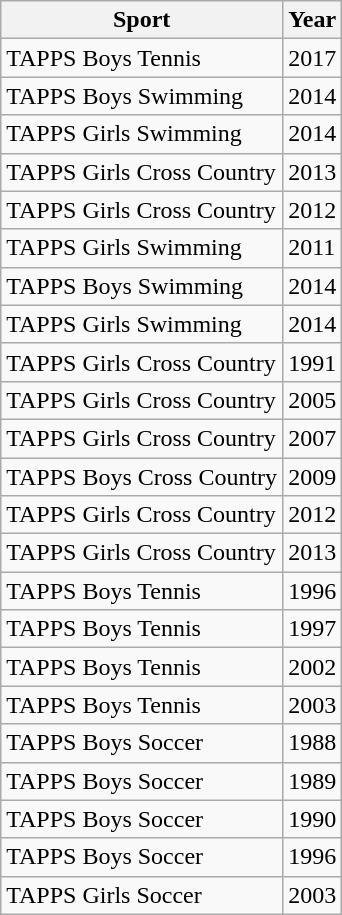<table class="wikitable">
<tr>
<th>Sport</th>
<th>Year</th>
</tr>
<tr>
<td>TAPPS Boys Tennis</td>
<td>2017</td>
</tr>
<tr>
<td>TAPPS Boys Swimming</td>
<td>2014</td>
</tr>
<tr>
<td>TAPPS Girls Swimming</td>
<td>2014</td>
</tr>
<tr>
<td>TAPPS Girls Cross Country</td>
<td>2013</td>
</tr>
<tr>
<td>TAPPS Girls Cross Country</td>
<td>2012</td>
</tr>
<tr>
<td>TAPPS Girls Swimming</td>
<td>2011</td>
</tr>
<tr>
<td>TAPPS Boys Swimming</td>
<td>2014</td>
</tr>
<tr>
<td>TAPPS Girls Swimming</td>
<td>2014</td>
</tr>
<tr>
<td>TAPPS Girls Cross Country</td>
<td>1991</td>
</tr>
<tr>
<td>TAPPS Girls Cross Country</td>
<td>2005</td>
</tr>
<tr>
<td>TAPPS Girls Cross Country</td>
<td>2007</td>
</tr>
<tr>
<td>TAPPS Boys Cross Country</td>
<td>2009</td>
</tr>
<tr>
<td>TAPPS Girls Cross Country</td>
<td>2012</td>
</tr>
<tr>
<td>TAPPS Girls Cross Country</td>
<td>2013</td>
</tr>
<tr>
<td>TAPPS Boys Tennis</td>
<td>1996</td>
</tr>
<tr>
<td>TAPPS Boys Tennis</td>
<td>1997</td>
</tr>
<tr>
<td>TAPPS Boys Tennis</td>
<td>2002</td>
</tr>
<tr>
<td>TAPPS Boys Tennis</td>
<td>2003</td>
</tr>
<tr>
<td>TAPPS Boys Soccer</td>
<td>1988</td>
</tr>
<tr>
<td>TAPPS Boys Soccer</td>
<td>1989</td>
</tr>
<tr>
<td>TAPPS Boys Soccer</td>
<td>1990</td>
</tr>
<tr>
<td>TAPPS Boys Soccer</td>
<td>1996</td>
</tr>
<tr>
<td>TAPPS Girls Soccer</td>
<td>2003</td>
</tr>
</table>
